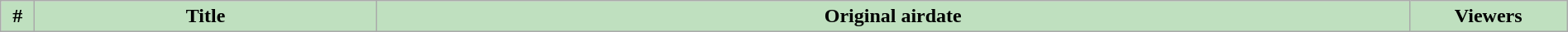<table class="wikitable plainrowheaders" style="width:100%; background:#fff;">
<tr>
<th style="width:20px; background:#bfe0bf;">#</th>
<th style="background:#bfe0bf;">Title</th>
<th style="background:#bfe0bf;">Original airdate</th>
<th style="width:120px; background:#bfe0bf;">Viewers<br>


</th>
</tr>
</table>
